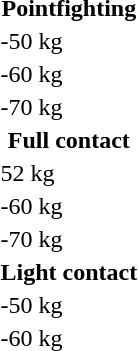<table>
<tr>
<th colspan=4>Pointfighting</th>
</tr>
<tr>
<td rowspan=2>-50 kg</td>
<td rowspan=2></td>
<td rowspan=2></td>
<td></td>
</tr>
<tr>
<td></td>
</tr>
<tr>
<td rowspan=2>-60 kg</td>
<td rowspan=2></td>
<td rowspan=2></td>
<td></td>
</tr>
<tr>
<td></td>
</tr>
<tr>
<td rowspan=2>-70 kg</td>
<td rowspan=2></td>
<td rowspan=2></td>
<td></td>
</tr>
<tr>
<td></td>
</tr>
<tr>
<th colspan=4>Full contact</th>
</tr>
<tr>
<td rowspan=2>52 kg</td>
<td rowspan=2></td>
<td rowspan=2></td>
<td></td>
</tr>
<tr>
<td></td>
</tr>
<tr>
<td rowspan=2>-60 kg</td>
<td rowspan=2></td>
<td rowspan=2></td>
<td></td>
</tr>
<tr>
<td></td>
</tr>
<tr>
<td rowspan=2>-70 kg</td>
<td rowspan=2></td>
<td rowspan=2></td>
<td></td>
</tr>
<tr>
<td></td>
</tr>
<tr>
<th colspan=4>Light contact</th>
</tr>
<tr>
<td rowspan=2>-50 kg</td>
<td rowspan=2></td>
<td rowspan=2></td>
<td></td>
</tr>
<tr>
<td></td>
</tr>
<tr>
<td rowspan=2>-60 kg</td>
<td rowspan=2></td>
<td rowspan=2></td>
<td></td>
</tr>
<tr>
<td></td>
</tr>
</table>
